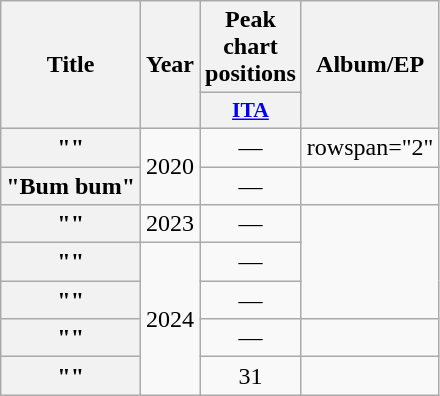<table class="wikitable plainrowheaders" style="text-align:center;">
<tr>
<th scope="col" rowspan="2">Title</th>
<th scope="col" rowspan="2">Year</th>
<th scope="col" colspan="1">Peak chart positions</th>
<th scope="col" rowspan="2">Album/EP</th>
</tr>
<tr>
<th scope="col" style="width:3em;font-size:90%;"><a href='#'>ITA</a><br></th>
</tr>
<tr>
<th scope="row">""</th>
<td rowspan="2">2020</td>
<td>—</td>
<td>rowspan="2" </td>
</tr>
<tr>
<th scope="row">"Bum bum"</th>
<td>—</td>
</tr>
<tr>
<th scope="row">""</th>
<td>2023</td>
<td>—</td>
<td rowspan="3"></td>
</tr>
<tr>
<th scope="row">""</th>
<td rowspan="4">2024</td>
<td>—</td>
</tr>
<tr>
<th scope="row">""</th>
<td>—</td>
</tr>
<tr>
<th scope="row">""<br></th>
<td>—</td>
<td></td>
</tr>
<tr>
<th scope="row">""</th>
<td>31</td>
<td></td>
</tr>
</table>
